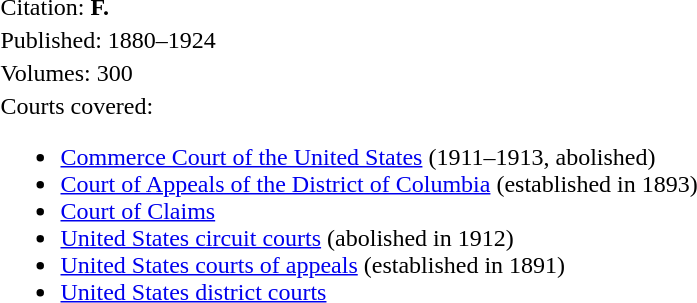<table border=0>
<tr>
<td>Citation: <strong>F.</strong></td>
</tr>
<tr>
<td>Published: 1880–1924</td>
</tr>
<tr>
<td>Volumes: 300</td>
</tr>
<tr>
<td>Courts covered:<br><ul><li><a href='#'>Commerce Court of the United States</a> (1911–1913, abolished)</li><li><a href='#'>Court of Appeals of the District of Columbia</a> (established in 1893)</li><li><a href='#'>Court of Claims</a></li><li><a href='#'>United States circuit courts</a> (abolished in 1912)</li><li><a href='#'>United States courts of appeals</a> (established in 1891)</li><li><a href='#'>United States district courts</a></li></ul></td>
</tr>
</table>
